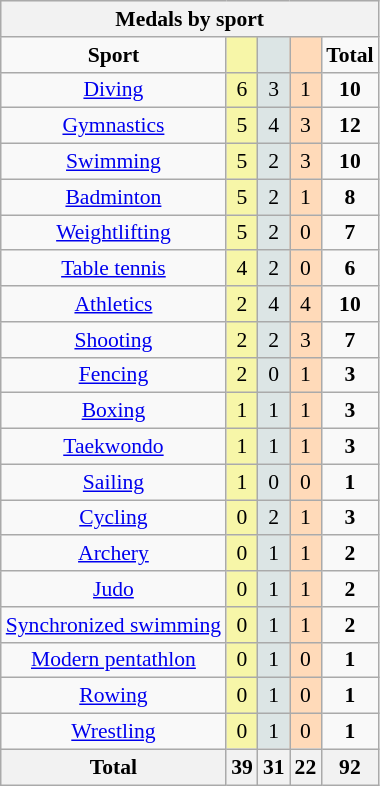<table class="wikitable" style="font-size:90%">
<tr style="background:#efefef;">
<th colspan=5>Medals by sport</th>
</tr>
<tr align=center>
<td><strong>Sport</strong></td>
<td bgcolor=#F7F6A8></td>
<td bgcolor=#DCE5E5></td>
<td bgcolor=#FFDAB9></td>
<td><strong>Total</strong></td>
</tr>
<tr align=center>
<td><a href='#'>Diving</a></td>
<td style="background:#F7F6A8;">6</td>
<td style="background:#DCE5E5;">3</td>
<td style="background:#FFDAB9;">1</td>
<td><strong>10</strong></td>
</tr>
<tr align=center>
<td><a href='#'>Gymnastics</a></td>
<td style="background:#F7F6A8;">5</td>
<td style="background:#DCE5E5;">4</td>
<td style="background:#FFDAB9;">3</td>
<td><strong>12</strong></td>
</tr>
<tr align=center>
<td><a href='#'>Swimming</a></td>
<td style="background:#F7F6A8;">5</td>
<td style="background:#DCE5E5;">2</td>
<td style="background:#FFDAB9;">3</td>
<td><strong>10</strong></td>
</tr>
<tr align=center>
<td><a href='#'>Badminton</a></td>
<td style="background:#F7F6A8;">5</td>
<td style="background:#DCE5E5;">2</td>
<td style="background:#FFDAB9;">1</td>
<td><strong>8</strong></td>
</tr>
<tr align=center>
<td><a href='#'>Weightlifting</a></td>
<td style="background:#F7F6A8;">5</td>
<td style="background:#DCE5E5;">2</td>
<td style="background:#FFDAB9;">0</td>
<td><strong>7</strong></td>
</tr>
<tr align=center>
<td><a href='#'>Table tennis</a></td>
<td style="background:#F7F6A8;">4</td>
<td style="background:#DCE5E5;">2</td>
<td style="background:#FFDAB9;">0</td>
<td><strong>6</strong></td>
</tr>
<tr align=center>
<td><a href='#'>Athletics</a></td>
<td style="background:#F7F6A8;">2</td>
<td style="background:#DCE5E5;">4</td>
<td style="background:#FFDAB9;">4</td>
<td><strong>10</strong></td>
</tr>
<tr align=center>
<td><a href='#'>Shooting</a></td>
<td style="background:#F7F6A8;">2</td>
<td style="background:#DCE5E5;">2</td>
<td style="background:#FFDAB9;">3</td>
<td><strong>7</strong></td>
</tr>
<tr align=center>
<td><a href='#'>Fencing</a></td>
<td style="background:#F7F6A8;">2</td>
<td style="background:#DCE5E5;">0</td>
<td style="background:#FFDAB9;">1</td>
<td><strong>3</strong></td>
</tr>
<tr align=center>
<td><a href='#'>Boxing</a></td>
<td style="background:#F7F6A8;">1</td>
<td style="background:#DCE5E5;">1</td>
<td style="background:#FFDAB9;">1</td>
<td><strong>3</strong></td>
</tr>
<tr align=center>
<td><a href='#'>Taekwondo</a></td>
<td style="background:#F7F6A8;">1</td>
<td style="background:#DCE5E5;">1</td>
<td style="background:#FFDAB9;">1</td>
<td><strong>3</strong></td>
</tr>
<tr align=center>
<td><a href='#'>Sailing</a></td>
<td style="background:#F7F6A8;">1</td>
<td style="background:#DCE5E5;">0</td>
<td style="background:#FFDAB9;">0</td>
<td><strong>1</strong></td>
</tr>
<tr align=center>
<td><a href='#'>Cycling</a></td>
<td style="background:#F7F6A8;">0</td>
<td style="background:#DCE5E5;">2</td>
<td style="background:#FFDAB9;">1</td>
<td><strong>3</strong></td>
</tr>
<tr align=center>
<td><a href='#'>Archery</a></td>
<td style="background:#F7F6A8;">0</td>
<td style="background:#DCE5E5;">1</td>
<td style="background:#FFDAB9;">1</td>
<td><strong>2</strong></td>
</tr>
<tr align=center>
<td><a href='#'>Judo</a></td>
<td style="background:#F7F6A8;">0</td>
<td style="background:#DCE5E5;">1</td>
<td style="background:#FFDAB9;">1</td>
<td><strong>2</strong></td>
</tr>
<tr align=center>
<td><a href='#'>Synchronized swimming</a></td>
<td style="background:#F7F6A8;">0</td>
<td style="background:#DCE5E5;">1</td>
<td style="background:#FFDAB9;">1</td>
<td><strong>2</strong></td>
</tr>
<tr align=center>
<td><a href='#'>Modern pentathlon</a></td>
<td style="background:#F7F6A8;">0</td>
<td style="background:#DCE5E5;">1</td>
<td style="background:#FFDAB9;">0</td>
<td><strong>1</strong></td>
</tr>
<tr align=center>
<td><a href='#'>Rowing</a></td>
<td style="background:#F7F6A8;">0</td>
<td style="background:#DCE5E5;">1</td>
<td style="background:#FFDAB9;">0</td>
<td><strong>1</strong></td>
</tr>
<tr align=center>
<td><a href='#'>Wrestling</a></td>
<td style="background:#F7F6A8;">0</td>
<td style="background:#DCE5E5;">1</td>
<td style="background:#FFDAB9;">0</td>
<td><strong>1</strong></td>
</tr>
<tr style="text-align:center;">
<th>Total</th>
<th>39</th>
<th>31</th>
<th>22</th>
<th>92</th>
</tr>
</table>
